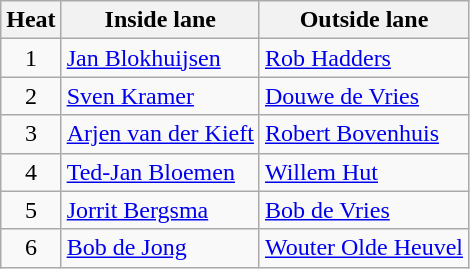<table class="wikitable">
<tr>
<th>Heat</th>
<th>Inside lane</th>
<th>Outside lane</th>
</tr>
<tr>
<td align="center">1</td>
<td><a href='#'>Jan Blokhuijsen</a></td>
<td><a href='#'>Rob Hadders</a></td>
</tr>
<tr>
<td align="center">2</td>
<td><a href='#'>Sven Kramer</a></td>
<td><a href='#'>Douwe de Vries</a></td>
</tr>
<tr>
<td align="center">3</td>
<td><a href='#'>Arjen van der Kieft</a></td>
<td><a href='#'>Robert Bovenhuis</a></td>
</tr>
<tr>
<td align="center">4</td>
<td><a href='#'>Ted-Jan Bloemen</a></td>
<td><a href='#'>Willem Hut</a></td>
</tr>
<tr>
<td align="center">5</td>
<td><a href='#'>Jorrit Bergsma</a></td>
<td><a href='#'>Bob de Vries</a></td>
</tr>
<tr>
<td align="center">6</td>
<td><a href='#'>Bob de Jong</a></td>
<td><a href='#'>Wouter Olde Heuvel</a></td>
</tr>
</table>
